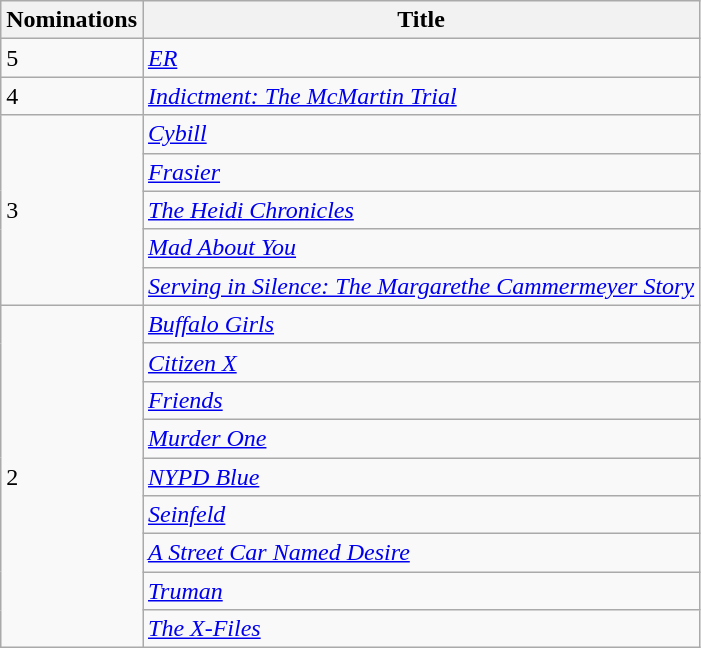<table class="wikitable">
<tr>
<th>Nominations</th>
<th>Title</th>
</tr>
<tr>
<td>5</td>
<td><em><a href='#'>ER</a></em></td>
</tr>
<tr>
<td>4</td>
<td><em><a href='#'>Indictment: The McMartin Trial</a></em></td>
</tr>
<tr>
<td rowspan="5">3</td>
<td><em><a href='#'>Cybill</a></em></td>
</tr>
<tr>
<td><em><a href='#'>Frasier</a></em></td>
</tr>
<tr>
<td><em><a href='#'>The Heidi Chronicles</a></em></td>
</tr>
<tr>
<td><em><a href='#'>Mad About You</a></em></td>
</tr>
<tr>
<td><em><a href='#'>Serving in Silence: The Margarethe Cammermeyer Story</a></em></td>
</tr>
<tr>
<td rowspan="9">2</td>
<td><em><a href='#'>Buffalo Girls</a></em></td>
</tr>
<tr>
<td><em><a href='#'>Citizen X</a></em></td>
</tr>
<tr>
<td><em><a href='#'>Friends</a></em></td>
</tr>
<tr>
<td><em><a href='#'>Murder One</a></em></td>
</tr>
<tr>
<td><em><a href='#'>NYPD Blue</a></em></td>
</tr>
<tr>
<td><em><a href='#'>Seinfeld</a></em></td>
</tr>
<tr>
<td><em><a href='#'>A Street Car Named Desire</a></em></td>
</tr>
<tr>
<td><em><a href='#'>Truman</a></em></td>
</tr>
<tr>
<td><em><a href='#'>The X-Files</a></em></td>
</tr>
</table>
